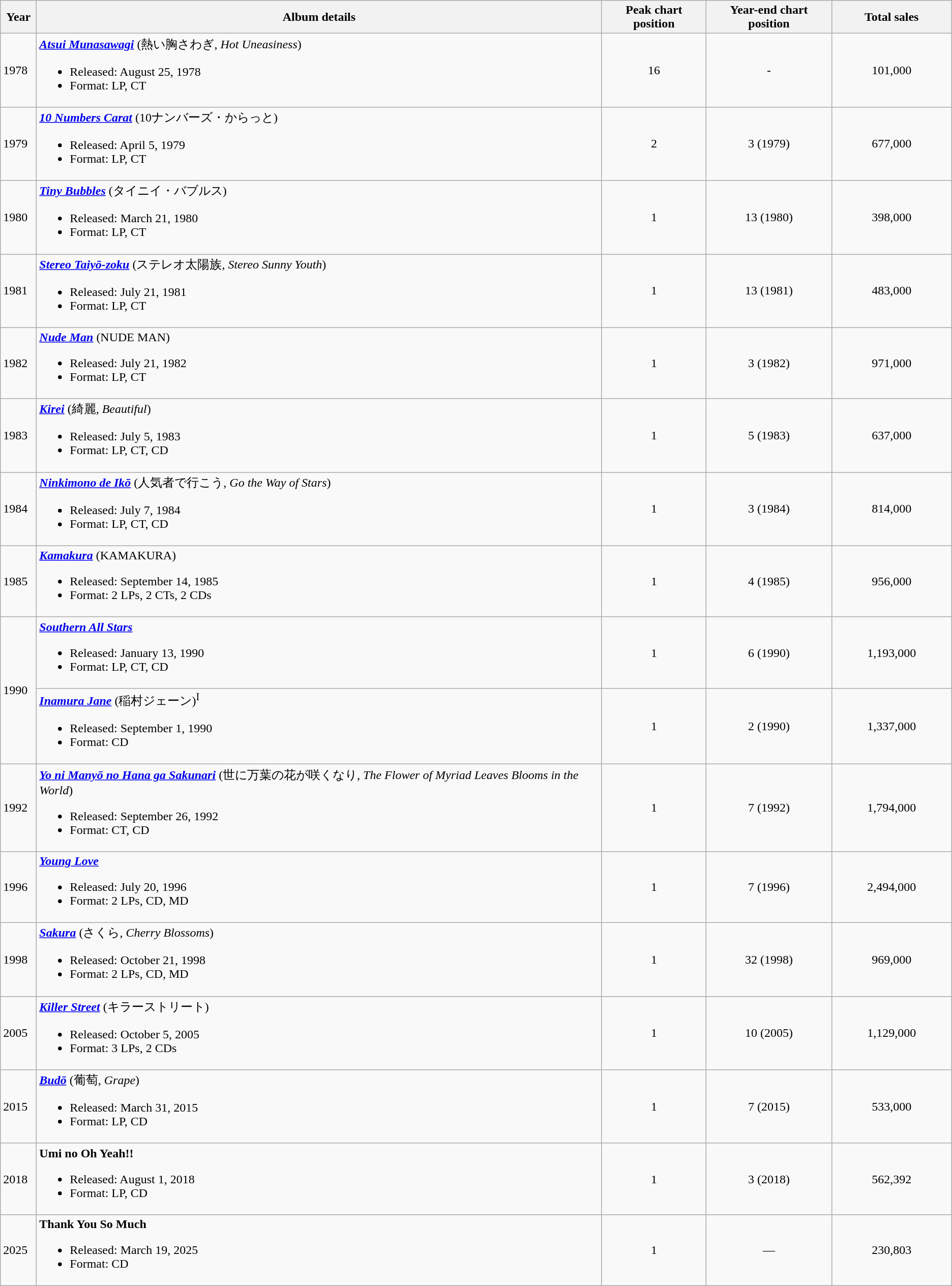<table class="wikitable">
<tr>
<th width="40" rowspan="1">Year</th>
<th rowspan="1">Album details</th>
<th>Peak chart position</th>
<th>Year-end chart position</th>
<th width="150" rowspan="1">Total sales</th>
</tr>
<tr>
<td rowspan="1">1978</td>
<td><strong><em><a href='#'>Atsui Munasawagi</a></em></strong> (熱い胸さわぎ, <em>Hot Uneasiness</em>)<br><ul><li>Released: August 25, 1978</li><li>Format: LP, CT</li></ul></td>
<td align="center">16</td>
<td align="center">-</td>
<td align="center">101,000</td>
</tr>
<tr>
<td rowspan="1">1979</td>
<td><strong><em><a href='#'>10 Numbers Carat</a></em></strong> (10ナンバーズ・からっと)<br><ul><li>Released: April 5, 1979</li><li>Format: LP, CT</li></ul></td>
<td align="center">2</td>
<td align="center">3 (1979)</td>
<td align="center">677,000</td>
</tr>
<tr>
<td rowspan="1">1980</td>
<td><strong><em><a href='#'>Tiny Bubbles</a></em></strong> (タイニイ・バブルス)<br><ul><li>Released: March 21, 1980</li><li>Format: LP, CT</li></ul></td>
<td align="center">1</td>
<td align="center">13 (1980)</td>
<td align="center">398,000</td>
</tr>
<tr>
<td rowspan="1">1981</td>
<td><strong><em><a href='#'>Stereo Taiyō-zoku</a></em></strong> (ステレオ太陽族, <em>Stereo Sunny Youth</em>)<br><ul><li>Released: July 21, 1981</li><li>Format: LP, CT</li></ul></td>
<td align="center">1</td>
<td align="center">13 (1981)</td>
<td align="center">483,000</td>
</tr>
<tr>
<td rowspan="1">1982</td>
<td><strong><em><a href='#'>Nude Man</a></em></strong> (NUDE MAN)<br><ul><li>Released: July 21, 1982</li><li>Format: LP, CT</li></ul></td>
<td align="center">1</td>
<td align="center">3 (1982)</td>
<td align="center">971,000</td>
</tr>
<tr>
<td rowspan="1">1983</td>
<td><strong><em><a href='#'>Kirei</a></em></strong> (綺麗, <em>Beautiful</em>)<br><ul><li>Released: July 5, 1983</li><li>Format: LP, CT, CD</li></ul></td>
<td align="center">1</td>
<td align="center">5 (1983)</td>
<td align="center">637,000</td>
</tr>
<tr>
<td rowspan="1">1984</td>
<td><strong><em><a href='#'>Ninkimono de Ikō</a></em></strong> (人気者で行こう, <em>Go the Way of Stars</em>)<br><ul><li>Released: July 7, 1984</li><li>Format: LP, CT, CD</li></ul></td>
<td align="center">1</td>
<td align="center">3 (1984)</td>
<td align="center">814,000</td>
</tr>
<tr>
<td rowspan="1">1985</td>
<td><strong><em><a href='#'>Kamakura</a></em></strong> (KAMAKURA)<br><ul><li>Released: September 14, 1985</li><li>Format: 2 LPs, 2 CTs, 2 CDs</li></ul></td>
<td align="center">1</td>
<td align="center">4 (1985)</td>
<td align="center">956,000</td>
</tr>
<tr>
<td rowspan="2">1990</td>
<td><strong><em><a href='#'>Southern All Stars</a></em></strong><br><ul><li>Released: January 13, 1990</li><li>Format: LP, CT, CD</li></ul></td>
<td align="center">1</td>
<td align="center">6 (1990)</td>
<td align="center">1,193,000</td>
</tr>
<tr>
<td><strong><em><a href='#'>Inamura Jane</a></em></strong> (稲村ジェーン)<sup>I</sup><br><ul><li>Released: September 1, 1990</li><li>Format: CD</li></ul></td>
<td align="center">1</td>
<td align="center">2 (1990)</td>
<td align="center">1,337,000</td>
</tr>
<tr>
<td rowspan="1">1992</td>
<td><strong><em><a href='#'>Yo ni Manyō no Hana ga Sakunari</a></em></strong> (世に万葉の花が咲くなり, <em>The Flower of Myriad Leaves Blooms in the World</em>)<br><ul><li>Released: September 26, 1992</li><li>Format: CT, CD</li></ul></td>
<td align="center">1</td>
<td align="center">7 (1992)</td>
<td align="center">1,794,000</td>
</tr>
<tr>
<td rowspan="1">1996</td>
<td><strong><em><a href='#'>Young Love</a></em></strong><br><ul><li>Released: July 20, 1996</li><li>Format: 2 LPs, CD, MD</li></ul></td>
<td align="center">1</td>
<td align="center">7 (1996)</td>
<td align="center">2,494,000</td>
</tr>
<tr>
<td rowspan="1">1998</td>
<td><strong><em><a href='#'>Sakura</a></em></strong> (さくら, <em>Cherry Blossoms</em>)<br><ul><li>Released: October 21, 1998</li><li>Format: 2 LPs, CD, MD</li></ul></td>
<td align="center">1</td>
<td align="center">32 (1998)</td>
<td align="center">969,000</td>
</tr>
<tr>
<td rowspan="1">2005</td>
<td><strong><em><a href='#'>Killer Street</a></em></strong> (キラーストリート)<br><ul><li>Released: October 5, 2005</li><li>Format: 3 LPs, 2 CDs</li></ul></td>
<td align="center">1</td>
<td align="center">10 (2005)</td>
<td align="center">1,129,000</td>
</tr>
<tr>
<td rowspan="1">2015</td>
<td><strong><em><a href='#'>Budō</a></em></strong> (葡萄, <em>Grape</em>)<br><ul><li>Released: March 31, 2015</li><li>Format: LP, CD</li></ul></td>
<td align="center">1</td>
<td align="center">7 (2015)</td>
<td align="center">533,000</td>
</tr>
<tr>
<td>2018</td>
<td><strong>Umi no Oh Yeah!!</strong><br><ul><li>Released: August 1, 2018</li><li>Format: LP, CD</li></ul></td>
<td align="center">1</td>
<td align="center">3 (2018)</td>
<td align="center">562,392</td>
</tr>
<tr>
<td>2025</td>
<td><strong>Thank You So Much</strong><br><ul><li>Released: March 19, 2025</li><li>Format: CD</li></ul></td>
<td align="center">1</td>
<td align="center">—</td>
<td align="center">230,803</td>
</tr>
</table>
